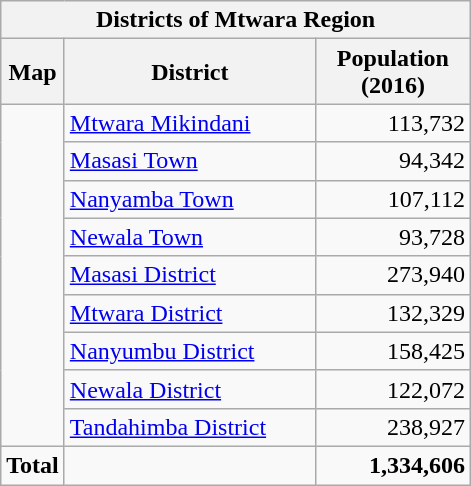<table class="wikitable">
<tr>
<th colspan="6">Districts of Mtwara Region</th>
</tr>
<tr style="text-align:center;">
<th>Map</th>
<th style="width: 10em">District</th>
<th style="width: 6em">Population<br>(2016)</th>
</tr>
<tr>
<td rowspan=9></td>
<td><a href='#'>Mtwara Mikindani</a></td>
<td style="text-align:right;">113,732</td>
</tr>
<tr>
<td><a href='#'>Masasi Town</a></td>
<td style="text-align:right;">94,342</td>
</tr>
<tr>
<td><a href='#'>Nanyamba Town</a></td>
<td style="text-align:right;">107,112</td>
</tr>
<tr>
<td><a href='#'>Newala Town</a></td>
<td style="text-align:right;">93,728</td>
</tr>
<tr>
<td><a href='#'>Masasi District</a></td>
<td style="text-align:right;">273,940</td>
</tr>
<tr>
<td><a href='#'>Mtwara District</a></td>
<td style="text-align:right;">132,329</td>
</tr>
<tr>
<td><a href='#'>Nanyumbu District</a></td>
<td style="text-align:right;">158,425</td>
</tr>
<tr>
<td><a href='#'>Newala District</a></td>
<td style="text-align:right;">122,072</td>
</tr>
<tr>
<td><a href='#'>Tandahimba District</a></td>
<td style="text-align:right;">238,927</td>
</tr>
<tr>
<td><strong>Total</strong></td>
<td></td>
<td style="text-align:right;"><strong>1,334,606</strong></td>
</tr>
</table>
